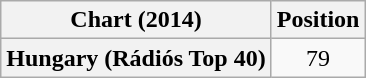<table class="wikitable plainrowheaders">
<tr>
<th>Chart (2014)</th>
<th>Position</th>
</tr>
<tr>
<th scope="row">Hungary (Rádiós Top 40)</th>
<td style="text-align:center;">79</td>
</tr>
</table>
